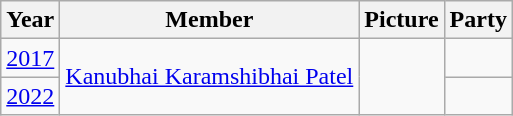<table class="wikitable sortable">
<tr>
<th>Year</th>
<th>Member</th>
<th>Picture</th>
<th colspan="2">Party</th>
</tr>
<tr>
<td><a href='#'>2017</a></td>
<td rowspan="2"><a href='#'>Kanubhai Karamshibhai Patel</a></td>
<td rowspan="2"></td>
<td></td>
</tr>
<tr>
<td><a href='#'>2022</a></td>
</tr>
</table>
